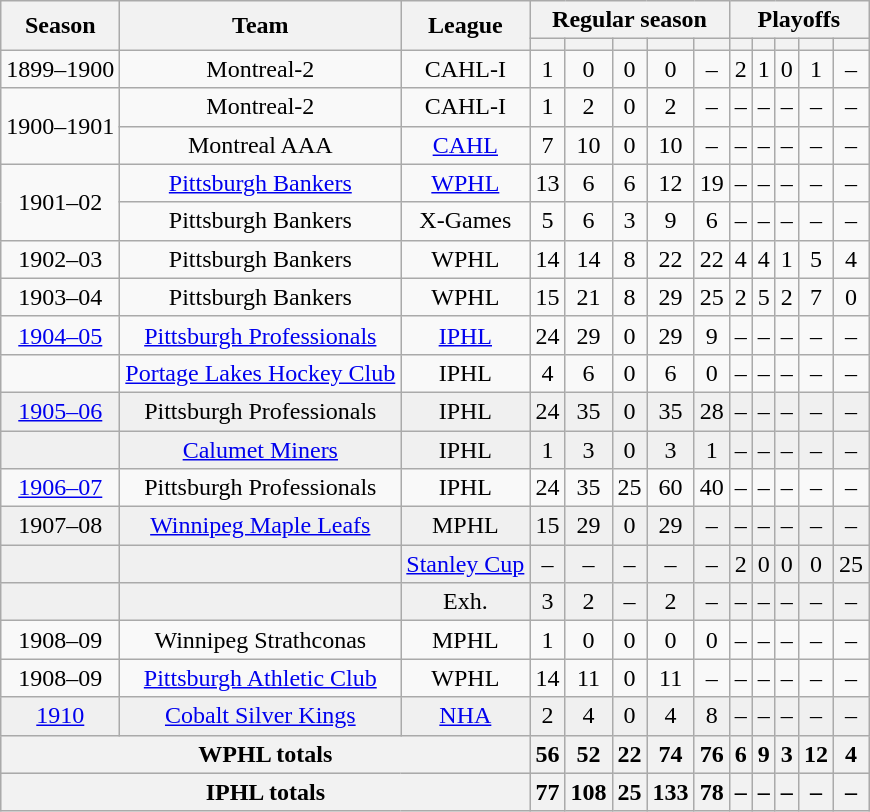<table class="wikitable">
<tr>
<th rowspan="2">Season</th>
<th rowspan="2">Team</th>
<th rowspan="2">League</th>
<th colspan="5">Regular season</th>
<th colspan="5">Playoffs</th>
</tr>
<tr>
<th></th>
<th></th>
<th></th>
<th></th>
<th></th>
<th></th>
<th></th>
<th></th>
<th></th>
<th></th>
</tr>
<tr align="center">
<td>1899–1900</td>
<td>Montreal-2</td>
<td>CAHL-I</td>
<td>1</td>
<td>0</td>
<td>0</td>
<td>0</td>
<td>–</td>
<td>2</td>
<td>1</td>
<td>0</td>
<td>1</td>
<td>–</td>
</tr>
<tr align="center">
<td rowspan="2">1900–1901</td>
<td>Montreal-2</td>
<td>CAHL-I</td>
<td>1</td>
<td>2</td>
<td>0</td>
<td>2</td>
<td>–</td>
<td>–</td>
<td>–</td>
<td>–</td>
<td>–</td>
<td>–</td>
</tr>
<tr align="center">
<td>Montreal AAA</td>
<td><a href='#'>CAHL</a></td>
<td>7</td>
<td>10</td>
<td>0</td>
<td>10</td>
<td>–</td>
<td>–</td>
<td>–</td>
<td>–</td>
<td>–</td>
<td>–</td>
</tr>
<tr align="center">
<td rowspan="2">1901–02</td>
<td><a href='#'>Pittsburgh Bankers</a></td>
<td><a href='#'>WPHL</a></td>
<td>13</td>
<td>6</td>
<td>6</td>
<td>12</td>
<td>19</td>
<td>–</td>
<td>–</td>
<td>–</td>
<td>–</td>
<td>–</td>
</tr>
<tr align="center">
<td>Pittsburgh Bankers</td>
<td>X-Games</td>
<td>5</td>
<td>6</td>
<td>3</td>
<td>9</td>
<td>6</td>
<td>–</td>
<td>–</td>
<td>–</td>
<td>–</td>
<td>–</td>
</tr>
<tr align="center">
<td>1902–03</td>
<td>Pittsburgh Bankers</td>
<td>WPHL</td>
<td>14</td>
<td>14</td>
<td>8</td>
<td>22</td>
<td>22</td>
<td>4</td>
<td>4</td>
<td>1</td>
<td>5</td>
<td>4</td>
</tr>
<tr align="center">
<td>1903–04</td>
<td>Pittsburgh Bankers</td>
<td>WPHL</td>
<td>15</td>
<td>21</td>
<td>8</td>
<td>29</td>
<td>25</td>
<td>2</td>
<td>5</td>
<td>2</td>
<td>7</td>
<td>0</td>
</tr>
<tr ALIGN="center">
<td><a href='#'>1904–05</a></td>
<td><a href='#'>Pittsburgh Professionals</a></td>
<td><a href='#'>IPHL</a></td>
<td>24</td>
<td>29</td>
<td>0</td>
<td>29</td>
<td>9</td>
<td>–</td>
<td>–</td>
<td>–</td>
<td>–</td>
<td>–</td>
</tr>
<tr ALIGN="center">
<td></td>
<td><a href='#'>Portage Lakes Hockey Club</a></td>
<td>IPHL</td>
<td>4</td>
<td>6</td>
<td>0</td>
<td>6</td>
<td>0</td>
<td>–</td>
<td>–</td>
<td>–</td>
<td>–</td>
<td>–</td>
</tr>
<tr ALIGN="center" bgcolor="#f0f0f0">
<td><a href='#'>1905–06</a></td>
<td>Pittsburgh Professionals</td>
<td>IPHL</td>
<td>24</td>
<td>35</td>
<td>0</td>
<td>35</td>
<td>28</td>
<td>–</td>
<td>–</td>
<td>–</td>
<td>–</td>
<td>–</td>
</tr>
<tr ALIGN="center" bgcolor="#f0f0f0">
<td></td>
<td><a href='#'>Calumet Miners</a></td>
<td>IPHL</td>
<td>1</td>
<td>3</td>
<td>0</td>
<td>3</td>
<td>1</td>
<td>–</td>
<td>–</td>
<td>–</td>
<td>–</td>
<td>–</td>
</tr>
<tr ALIGN="center">
<td><a href='#'>1906–07</a></td>
<td>Pittsburgh Professionals</td>
<td>IPHL</td>
<td>24</td>
<td>35</td>
<td>25</td>
<td>60</td>
<td>40</td>
<td>–</td>
<td>–</td>
<td>–</td>
<td>–</td>
<td>–</td>
</tr>
<tr ALIGN="center" bgcolor="#f0f0f0">
<td>1907–08</td>
<td><a href='#'>Winnipeg Maple Leafs</a></td>
<td>MPHL</td>
<td>15</td>
<td>29</td>
<td>0</td>
<td>29</td>
<td>–</td>
<td>–</td>
<td>–</td>
<td>–</td>
<td>–</td>
<td>–</td>
</tr>
<tr ALIGN="center" bgcolor="#f0f0f0">
<td></td>
<td></td>
<td><a href='#'>Stanley Cup</a></td>
<td>–</td>
<td>–</td>
<td>–</td>
<td>–</td>
<td>–</td>
<td>2</td>
<td>0</td>
<td>0</td>
<td>0</td>
<td>25</td>
</tr>
<tr ALIGN="center" bgcolor="#f0f0f0">
<td></td>
<td></td>
<td>Exh.</td>
<td>3</td>
<td>2</td>
<td>–</td>
<td>2</td>
<td>–</td>
<td>–</td>
<td>–</td>
<td>–</td>
<td>–</td>
<td>–</td>
</tr>
<tr ALIGN="center">
<td>1908–09</td>
<td>Winnipeg Strathconas</td>
<td>MPHL</td>
<td>1</td>
<td>0</td>
<td>0</td>
<td>0</td>
<td>0</td>
<td>–</td>
<td>–</td>
<td>–</td>
<td>–</td>
<td>–</td>
</tr>
<tr ALIGN="center">
<td>1908–09</td>
<td><a href='#'>Pittsburgh Athletic Club</a></td>
<td>WPHL</td>
<td>14</td>
<td>11</td>
<td>0</td>
<td>11</td>
<td>–</td>
<td>–</td>
<td>–</td>
<td>–</td>
<td>–</td>
<td>–</td>
</tr>
<tr ALIGN="center" bgcolor="#f0f0f0">
<td><a href='#'>1910</a></td>
<td><a href='#'>Cobalt Silver Kings</a></td>
<td><a href='#'>NHA</a></td>
<td>2</td>
<td>4</td>
<td>0</td>
<td>4</td>
<td>8</td>
<td>–</td>
<td>–</td>
<td>–</td>
<td>–</td>
<td>–</td>
</tr>
<tr ALIGN="center" bgcolor="#e0e0e0">
<th colspan="3" align="center">WPHL totals</th>
<th>56</th>
<th>52</th>
<th>22</th>
<th>74</th>
<th>76</th>
<th>6</th>
<th>9</th>
<th>3</th>
<th>12</th>
<th>4</th>
</tr>
<tr ALIGN="center" bgcolor="#e0e0e0">
<th colspan="3" align="center">IPHL totals</th>
<th>77</th>
<th>108</th>
<th>25</th>
<th>133</th>
<th>78</th>
<th>–</th>
<th>–</th>
<th>–</th>
<th>–</th>
<th>–</th>
</tr>
</table>
